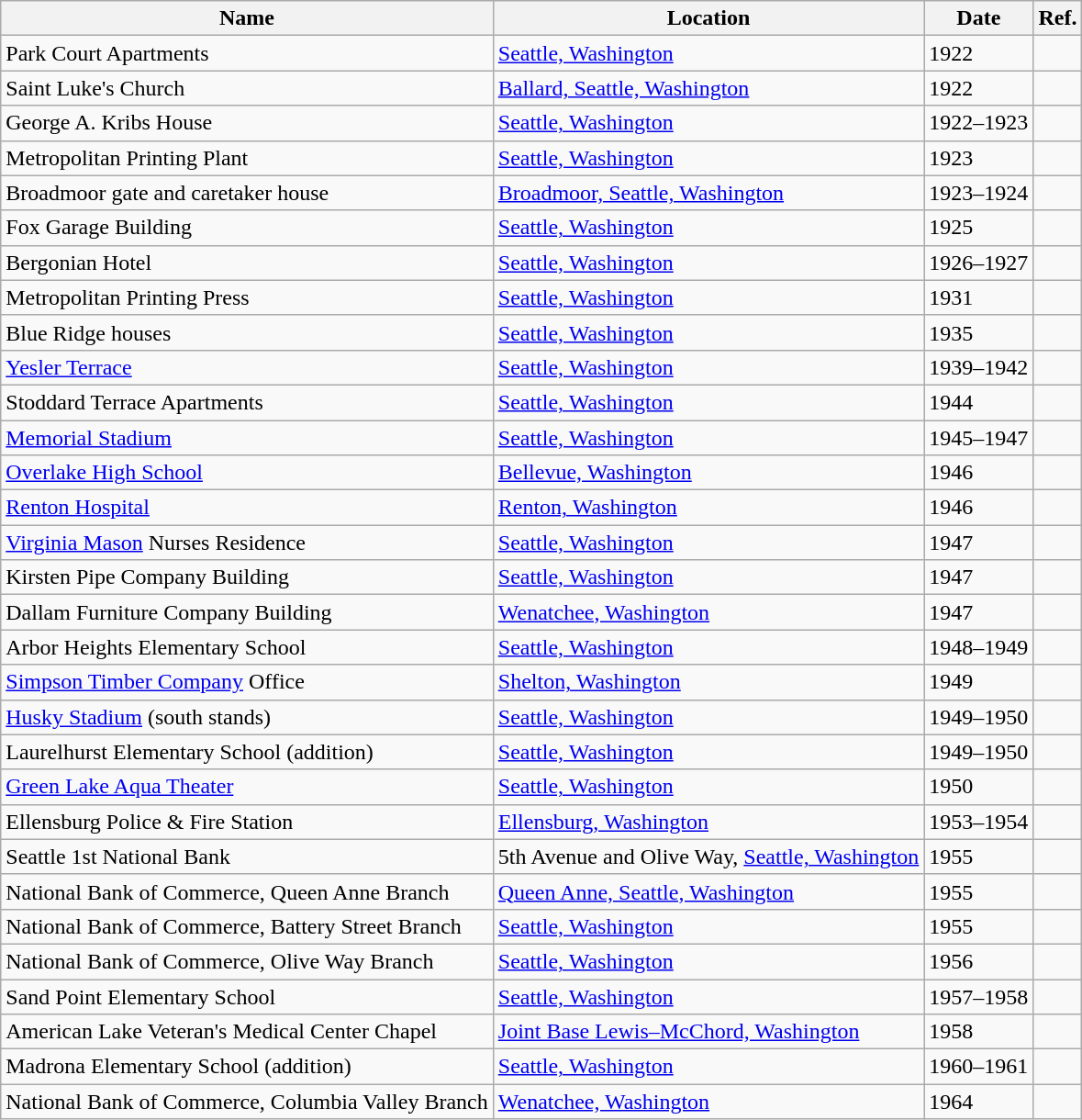<table class="wikitable">
<tr>
<th>Name</th>
<th>Location</th>
<th>Date</th>
<th>Ref.</th>
</tr>
<tr>
<td>Park Court Apartments</td>
<td><a href='#'>Seattle, Washington</a></td>
<td>1922</td>
<td></td>
</tr>
<tr>
<td>Saint Luke's Church</td>
<td><a href='#'>Ballard, Seattle, Washington</a></td>
<td>1922</td>
<td></td>
</tr>
<tr>
<td>George A. Kribs House</td>
<td><a href='#'>Seattle, Washington</a></td>
<td>1922–1923</td>
<td></td>
</tr>
<tr>
<td>Metropolitan Printing Plant</td>
<td><a href='#'>Seattle, Washington</a></td>
<td>1923</td>
<td></td>
</tr>
<tr>
<td>Broadmoor gate and caretaker house</td>
<td><a href='#'>Broadmoor, Seattle, Washington</a></td>
<td>1923–1924</td>
<td></td>
</tr>
<tr>
<td>Fox Garage Building</td>
<td><a href='#'>Seattle, Washington</a></td>
<td>1925</td>
<td></td>
</tr>
<tr>
<td>Bergonian Hotel</td>
<td><a href='#'>Seattle, Washington</a></td>
<td>1926–1927</td>
<td></td>
</tr>
<tr>
<td>Metropolitan Printing Press</td>
<td><a href='#'>Seattle, Washington</a></td>
<td>1931</td>
<td></td>
</tr>
<tr>
<td>Blue Ridge houses</td>
<td><a href='#'>Seattle, Washington</a></td>
<td>1935</td>
<td></td>
</tr>
<tr>
<td><a href='#'>Yesler Terrace</a></td>
<td><a href='#'>Seattle, Washington</a></td>
<td>1939–1942</td>
<td></td>
</tr>
<tr>
<td>Stoddard Terrace Apartments</td>
<td><a href='#'>Seattle, Washington</a></td>
<td>1944</td>
<td></td>
</tr>
<tr>
<td><a href='#'>Memorial Stadium</a></td>
<td><a href='#'>Seattle, Washington</a></td>
<td>1945–1947</td>
<td></td>
</tr>
<tr>
<td><a href='#'>Overlake High School</a></td>
<td><a href='#'>Bellevue, Washington</a></td>
<td>1946</td>
<td></td>
</tr>
<tr>
<td><a href='#'>Renton Hospital</a></td>
<td><a href='#'>Renton, Washington</a></td>
<td>1946</td>
<td></td>
</tr>
<tr>
<td><a href='#'>Virginia Mason</a> Nurses Residence</td>
<td><a href='#'>Seattle, Washington</a></td>
<td>1947</td>
<td></td>
</tr>
<tr>
<td>Kirsten Pipe Company Building</td>
<td><a href='#'>Seattle, Washington</a></td>
<td>1947</td>
<td></td>
</tr>
<tr>
<td>Dallam Furniture Company Building</td>
<td><a href='#'>Wenatchee, Washington</a></td>
<td>1947</td>
<td></td>
</tr>
<tr>
<td>Arbor Heights Elementary School</td>
<td><a href='#'>Seattle, Washington</a></td>
<td>1948–1949</td>
<td></td>
</tr>
<tr>
<td><a href='#'>Simpson Timber Company</a> Office</td>
<td><a href='#'>Shelton, Washington</a></td>
<td>1949</td>
<td></td>
</tr>
<tr>
<td><a href='#'>Husky Stadium</a> (south stands)</td>
<td><a href='#'>Seattle, Washington</a></td>
<td>1949–1950</td>
<td></td>
</tr>
<tr>
<td>Laurelhurst Elementary School (addition)</td>
<td><a href='#'>Seattle, Washington</a></td>
<td>1949–1950</td>
<td></td>
</tr>
<tr>
<td><a href='#'>Green Lake Aqua Theater</a></td>
<td><a href='#'>Seattle, Washington</a></td>
<td>1950</td>
<td></td>
</tr>
<tr>
<td>Ellensburg Police & Fire Station</td>
<td><a href='#'>Ellensburg, Washington</a></td>
<td>1953–1954</td>
<td></td>
</tr>
<tr>
<td>Seattle 1st National Bank</td>
<td>5th Avenue and Olive Way, <a href='#'>Seattle, Washington</a></td>
<td>1955</td>
<td></td>
</tr>
<tr>
<td>National Bank of Commerce, Queen Anne Branch</td>
<td><a href='#'>Queen Anne, Seattle, Washington</a></td>
<td>1955</td>
<td></td>
</tr>
<tr>
<td>National Bank of Commerce, Battery Street Branch</td>
<td><a href='#'>Seattle, Washington</a></td>
<td>1955</td>
<td></td>
</tr>
<tr>
<td>National Bank of Commerce, Olive Way Branch</td>
<td><a href='#'>Seattle, Washington</a></td>
<td>1956</td>
<td></td>
</tr>
<tr>
<td>Sand Point Elementary School</td>
<td><a href='#'>Seattle, Washington</a></td>
<td>1957–1958</td>
<td></td>
</tr>
<tr>
<td>American Lake Veteran's Medical Center Chapel</td>
<td><a href='#'>Joint Base Lewis–McChord, Washington</a></td>
<td>1958</td>
<td></td>
</tr>
<tr>
<td>Madrona Elementary School (addition)</td>
<td><a href='#'>Seattle, Washington</a></td>
<td>1960–1961</td>
<td></td>
</tr>
<tr>
<td>National Bank of Commerce, Columbia Valley Branch</td>
<td><a href='#'>Wenatchee, Washington</a></td>
<td>1964</td>
<td></td>
</tr>
</table>
